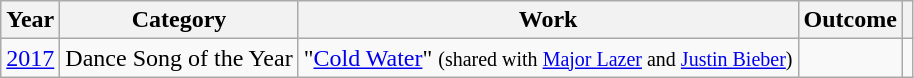<table class="wikitable Sortable">
<tr>
<th>Year</th>
<th>Category</th>
<th>Work</th>
<th>Outcome</th>
<th></th>
</tr>
<tr>
<td><a href='#'>2017</a></td>
<td>Dance Song of the Year</td>
<td>"<a href='#'>Cold Water</a>" <small>(shared with <a href='#'>Major Lazer</a> and <a href='#'>Justin Bieber</a>)</small></td>
<td></td>
<td></td>
</tr>
</table>
